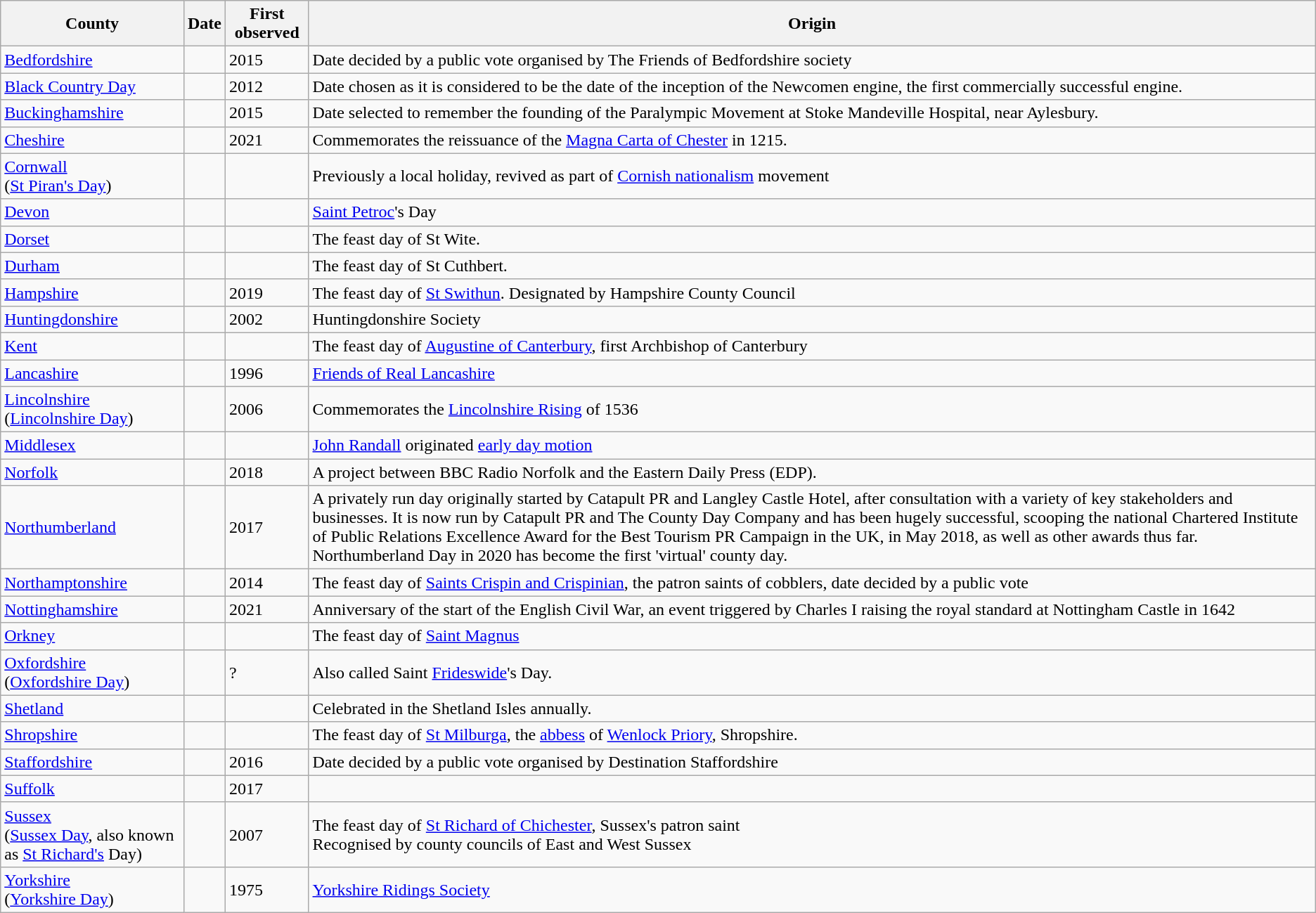<table class="wikitable sortable">
<tr>
<th>County</th>
<th>Date</th>
<th>First observed</th>
<th>Origin</th>
</tr>
<tr>
<td><a href='#'>Bedfordshire</a></td>
<td></td>
<td>2015</td>
<td>Date decided by a public vote organised by The Friends of Bedfordshire society </td>
</tr>
<tr>
<td><a href='#'>Black Country Day</a></td>
<td></td>
<td>2012</td>
<td>Date chosen as it is considered to be the date of the inception of the Newcomen engine, the first commercially successful engine.</td>
</tr>
<tr>
<td><a href='#'>Buckinghamshire</a></td>
<td></td>
<td>2015</td>
<td>Date selected to remember the founding of the Paralympic Movement at Stoke Mandeville Hospital, near Aylesbury.</td>
</tr>
<tr>
<td><a href='#'>Cheshire</a></td>
<td></td>
<td>2021</td>
<td>Commemorates the reissuance of the <a href='#'>Magna Carta of Chester</a> in 1215.</td>
</tr>
<tr>
<td><a href='#'>Cornwall</a><br> (<a href='#'>St Piran's Day</a>)</td>
<td></td>
<td></td>
<td>Previously a local holiday, revived as part of <a href='#'>Cornish nationalism</a> movement</td>
</tr>
<tr>
<td><a href='#'>Devon</a></td>
<td></td>
<td></td>
<td><a href='#'>Saint Petroc</a>'s Day</td>
</tr>
<tr>
<td><a href='#'>Dorset</a></td>
<td></td>
<td></td>
<td>The feast day of St Wite.</td>
</tr>
<tr>
<td><a href='#'>Durham</a></td>
<td></td>
<td></td>
<td>The feast day of St Cuthbert.</td>
</tr>
<tr>
<td><a href='#'>Hampshire</a></td>
<td></td>
<td>2019</td>
<td>The feast day of <a href='#'>St Swithun</a>. Designated by Hampshire County Council</td>
</tr>
<tr>
<td><a href='#'>Huntingdonshire</a></td>
<td></td>
<td>2002</td>
<td>Huntingdonshire Society</td>
</tr>
<tr>
<td><a href='#'>Kent</a></td>
<td></td>
<td></td>
<td>The feast day of <a href='#'>Augustine of Canterbury</a>, first Archbishop of Canterbury</td>
</tr>
<tr>
<td><a href='#'>Lancashire</a></td>
<td></td>
<td>1996</td>
<td><a href='#'>Friends of Real Lancashire</a></td>
</tr>
<tr>
<td><a href='#'>Lincolnshire</a><br> (<a href='#'>Lincolnshire Day</a>)</td>
<td></td>
<td>2006</td>
<td>Commemorates the <a href='#'>Lincolnshire Rising</a> of 1536</td>
</tr>
<tr>
<td><a href='#'>Middlesex</a></td>
<td></td>
<td></td>
<td><a href='#'>John Randall</a> originated <a href='#'>early day motion</a></td>
</tr>
<tr>
<td><a href='#'>Norfolk</a></td>
<td></td>
<td>2018</td>
<td>A project between BBC Radio Norfolk and the Eastern Daily Press (EDP).</td>
</tr>
<tr>
<td><a href='#'>Northumberland</a></td>
<td></td>
<td>2017</td>
<td>A privately run day originally started by Catapult PR and Langley Castle Hotel, after consultation with a variety of key stakeholders and businesses. It is now run by Catapult PR and The County Day Company and has been hugely successful, scooping the national Chartered Institute of Public Relations Excellence Award for the Best Tourism PR Campaign in the UK, in May 2018, as well as other awards thus far. Northumberland Day in 2020 has become the first 'virtual' county day.</td>
</tr>
<tr>
<td><a href='#'>Northamptonshire</a></td>
<td></td>
<td>2014</td>
<td>The feast day of <a href='#'>Saints Crispin and Crispinian</a>, the patron saints of cobblers, date decided by a public vote</td>
</tr>
<tr>
<td><a href='#'>Nottinghamshire</a></td>
<td></td>
<td>2021</td>
<td>Anniversary of the start of the English Civil War, an event triggered by Charles I raising the royal standard at Nottingham Castle in 1642</td>
</tr>
<tr>
<td><a href='#'>Orkney</a></td>
<td></td>
<td></td>
<td>The feast day of <a href='#'>Saint Magnus</a></td>
</tr>
<tr>
<td><a href='#'>Oxfordshire</a><br>(<a href='#'>Oxfordshire Day</a>)</td>
<td></td>
<td>?</td>
<td>Also called Saint <a href='#'>Frideswide</a>'s Day.</td>
</tr>
<tr>
<td><a href='#'>Shetland</a></td>
<td></td>
<td></td>
<td>Celebrated in the Shetland Isles annually.</td>
</tr>
<tr>
<td><a href='#'>Shropshire</a></td>
<td></td>
<td></td>
<td>The feast day of <a href='#'>St Milburga</a>, the <a href='#'>abbess</a> of <a href='#'>Wenlock Priory</a>, Shropshire.</td>
</tr>
<tr>
<td><a href='#'>Staffordshire</a></td>
<td></td>
<td>2016</td>
<td>Date decided by a public vote organised by Destination Staffordshire</td>
</tr>
<tr>
<td><a href='#'>Suffolk</a></td>
<td></td>
<td>2017</td>
<td></td>
</tr>
<tr>
<td><a href='#'>Sussex</a><br>(<a href='#'>Sussex Day</a>, also known as <a href='#'>St Richard's</a> Day)</td>
<td></td>
<td>2007</td>
<td>The feast day of <a href='#'>St Richard of Chichester</a>, Sussex's patron saint<br> Recognised by county councils of East and West Sussex</td>
</tr>
<tr>
<td><a href='#'>Yorkshire</a><br>(<a href='#'>Yorkshire Day</a>)</td>
<td></td>
<td>1975</td>
<td><a href='#'>Yorkshire Ridings Society</a></td>
</tr>
</table>
